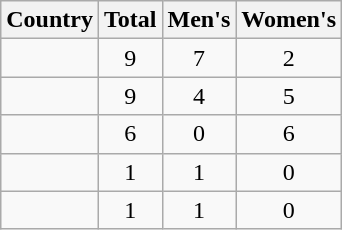<table class="wikitable sortable" style="text-align:center">
<tr>
<th>Country</th>
<th>Total</th>
<th>Men's</th>
<th>Women's</th>
</tr>
<tr>
<td align=left></td>
<td>9</td>
<td>7</td>
<td>2</td>
</tr>
<tr>
<td align=left></td>
<td>9</td>
<td>4</td>
<td>5</td>
</tr>
<tr>
<td align=left></td>
<td>6</td>
<td>0</td>
<td>6</td>
</tr>
<tr>
<td align=left></td>
<td>1</td>
<td>1</td>
<td>0</td>
</tr>
<tr>
<td align=left></td>
<td>1</td>
<td>1</td>
<td>0</td>
</tr>
</table>
